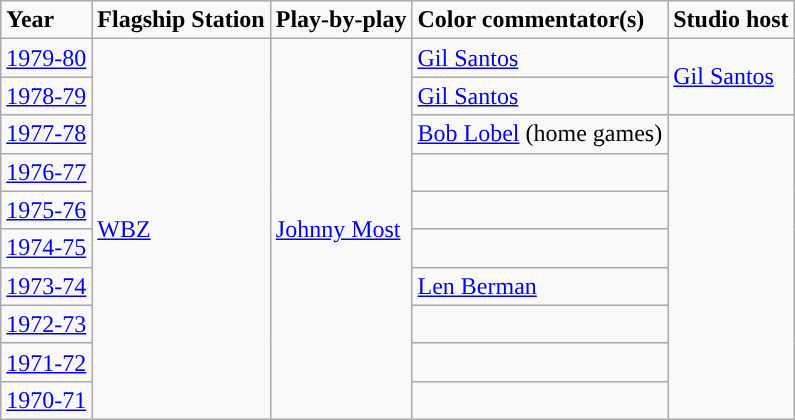<table class="wikitable">
<tr>
<td><strong>Year</strong></td>
<td><strong>Flagship Station</strong></td>
<td><strong>Play-by-play</strong></td>
<td><strong>Color commentator(s)</strong></td>
<td><strong>Studio host</strong></td>
</tr>
<tr>
<td><a href='#'>1979-80</a></td>
<td rowspan=10><a href='#'>WBZ</a></td>
<td rowspan=10><a href='#'>Johnny Most</a></td>
<td><a href='#'>Gil Santos</a></td>
<td rowspan=2><a href='#'>Gil Santos</a></td>
</tr>
<tr>
<td><a href='#'>1978-79</a></td>
<td><a href='#'>Gil Santos</a></td>
</tr>
<tr>
<td><a href='#'>1977-78</a></td>
<td><a href='#'>Bob Lobel</a> (home games)</td>
</tr>
<tr>
<td><a href='#'>1976-77</a></td>
<td></td>
</tr>
<tr>
<td><a href='#'>1975-76</a></td>
<td></td>
</tr>
<tr>
<td><a href='#'>1974-75</a></td>
<td></td>
</tr>
<tr>
<td><a href='#'>1973-74</a></td>
<td><a href='#'>Len Berman</a></td>
</tr>
<tr>
<td><a href='#'>1972-73</a></td>
<td></td>
</tr>
<tr>
<td><a href='#'>1971-72</a></td>
<td></td>
</tr>
<tr>
<td><a href='#'>1970-71</a></td>
<td></td>
</tr>
</table>
